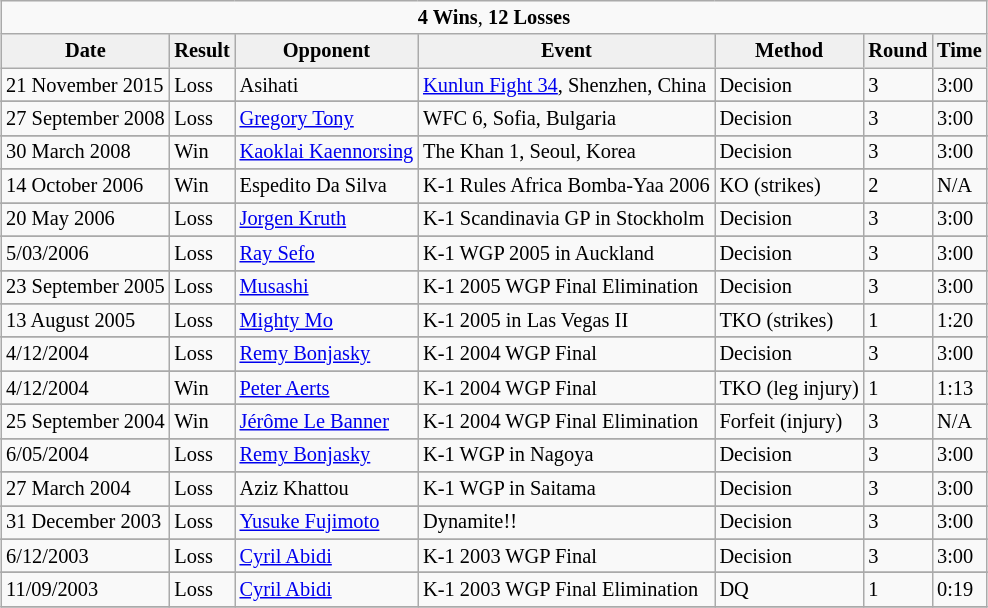<table class="wikitable" style="margin:0.5em auto; font-size:85%">
<tr>
<td style="text-align: center" colspan=8><strong>4 Wins</strong>, <strong>12 Losses</strong></td>
</tr>
<tr>
<td align="center" style="border-style: none none solid solid; background: #f0f0f0"><strong>Date</strong></td>
<td align="center" style="border-style: none none solid solid; background: #f0f0f0"><strong>Result</strong></td>
<td align="center" style="border-style: none none solid solid; background: #f0f0f0"><strong>Opponent</strong></td>
<td align="center" style="border-style: none none solid solid; background: #f0f0f0"><strong>Event</strong></td>
<td align="center" style="border-style: none none solid solid; background: #f0f0f0"><strong>Method</strong></td>
<td align="center" style="border-style: none none solid solid; background: #f0f0f0"><strong>Round</strong></td>
<td align="center" style="border-style: none none solid solid; background: #f0f0f0"><strong>Time</strong></td>
</tr>
<tr>
<td>21 November 2015</td>
<td>Loss</td>
<td> Asihati</td>
<td><a href='#'>Kunlun Fight 34</a>, Shenzhen, China</td>
<td>Decision</td>
<td>3</td>
<td>3:00</td>
</tr>
<tr>
</tr>
<tr>
<td>27 September 2008</td>
<td>Loss</td>
<td> <a href='#'>Gregory Tony</a></td>
<td>WFC 6, Sofia, Bulgaria</td>
<td>Decision</td>
<td>3</td>
<td>3:00</td>
</tr>
<tr>
</tr>
<tr>
<td>30 March 2008</td>
<td>Win</td>
<td> <a href='#'>Kaoklai Kaennorsing</a></td>
<td>The Khan 1, Seoul, Korea</td>
<td>Decision</td>
<td>3</td>
<td>3:00</td>
</tr>
<tr>
</tr>
<tr>
<td>14 October 2006</td>
<td>Win</td>
<td> Espedito Da Silva</td>
<td>K-1 Rules Africa Bomba-Yaa 2006</td>
<td>KO (strikes)</td>
<td>2</td>
<td>N/A</td>
</tr>
<tr>
</tr>
<tr>
<td>20 May 2006</td>
<td>Loss</td>
<td> <a href='#'>Jorgen Kruth</a></td>
<td>K-1 Scandinavia GP in Stockholm</td>
<td>Decision</td>
<td>3</td>
<td>3:00</td>
</tr>
<tr>
</tr>
<tr>
<td>5/03/2006</td>
<td>Loss</td>
<td> <a href='#'>Ray Sefo</a></td>
<td>K-1 WGP 2005 in Auckland</td>
<td>Decision</td>
<td>3</td>
<td>3:00</td>
</tr>
<tr>
</tr>
<tr>
<td>23 September 2005</td>
<td>Loss</td>
<td> <a href='#'>Musashi</a></td>
<td>K-1 2005 WGP Final Elimination</td>
<td>Decision</td>
<td>3</td>
<td>3:00</td>
</tr>
<tr>
</tr>
<tr>
<td>13 August 2005</td>
<td>Loss</td>
<td> <a href='#'>Mighty Mo</a></td>
<td>K-1 2005 in Las Vegas II</td>
<td>TKO (strikes)</td>
<td>1</td>
<td>1:20</td>
</tr>
<tr>
</tr>
<tr>
<td>4/12/2004</td>
<td>Loss</td>
<td> <a href='#'>Remy Bonjasky</a></td>
<td>K-1 2004 WGP Final</td>
<td>Decision</td>
<td>3</td>
<td>3:00</td>
</tr>
<tr>
</tr>
<tr>
<td>4/12/2004</td>
<td>Win</td>
<td> <a href='#'>Peter Aerts</a></td>
<td>K-1 2004 WGP Final</td>
<td>TKO (leg injury)</td>
<td>1</td>
<td>1:13</td>
</tr>
<tr>
</tr>
<tr>
<td>25 September 2004</td>
<td>Win</td>
<td> <a href='#'>Jérôme Le Banner</a></td>
<td>K-1 2004 WGP Final Elimination</td>
<td>Forfeit (injury)</td>
<td>3</td>
<td>N/A</td>
</tr>
<tr>
</tr>
<tr>
<td>6/05/2004</td>
<td>Loss</td>
<td> <a href='#'>Remy Bonjasky</a></td>
<td>K-1 WGP in Nagoya</td>
<td>Decision</td>
<td>3</td>
<td>3:00</td>
</tr>
<tr>
</tr>
<tr>
<td>27 March 2004</td>
<td>Loss</td>
<td> Aziz Khattou</td>
<td>K-1 WGP in Saitama</td>
<td>Decision</td>
<td>3</td>
<td>3:00</td>
</tr>
<tr>
</tr>
<tr>
<td>31 December 2003</td>
<td>Loss</td>
<td> <a href='#'>Yusuke Fujimoto</a></td>
<td>Dynamite!!</td>
<td>Decision</td>
<td>3</td>
<td>3:00</td>
</tr>
<tr>
</tr>
<tr>
<td>6/12/2003</td>
<td>Loss</td>
<td> <a href='#'>Cyril Abidi</a></td>
<td>K-1 2003 WGP Final</td>
<td>Decision</td>
<td>3</td>
<td>3:00</td>
</tr>
<tr>
</tr>
<tr>
<td>11/09/2003</td>
<td>Loss</td>
<td> <a href='#'>Cyril Abidi</a></td>
<td>K-1 2003 WGP Final Elimination</td>
<td>DQ</td>
<td>1</td>
<td>0:19</td>
</tr>
<tr>
</tr>
</table>
